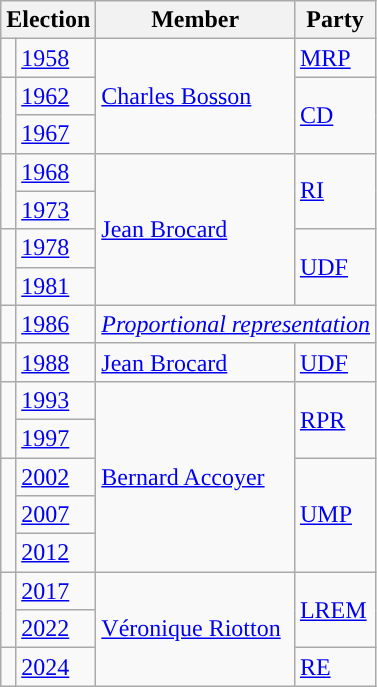<table class="wikitable">
<tr>
<th colspan="2">Election</th>
<th>Member</th>
<th>Party</th>
</tr>
<tr>
<td style="color:inherit;background:"></td>
<td><a href='#'>1958</a></td>
<td rowspan="3"><a href='#'>Charles Bosson</a></td>
<td><a href='#'>MRP</a></td>
</tr>
<tr>
<td rowspan="2" style="color:inherit;background:"></td>
<td><a href='#'>1962</a></td>
<td rowspan="2"><a href='#'>CD</a></td>
</tr>
<tr>
<td><a href='#'>1967</a></td>
</tr>
<tr>
<td rowspan="2" style="color:inherit;background:"></td>
<td><a href='#'>1968</a></td>
<td rowspan="4"><a href='#'>Jean Brocard</a></td>
<td rowspan="2"><a href='#'>RI</a></td>
</tr>
<tr>
<td><a href='#'>1973</a></td>
</tr>
<tr>
<td rowspan="2" style="color:inherit;background:"></td>
<td><a href='#'>1978</a></td>
<td rowspan="2"><a href='#'>UDF</a></td>
</tr>
<tr>
<td><a href='#'>1981</a></td>
</tr>
<tr>
<td></td>
<td><a href='#'>1986</a></td>
<td colspan="2"><em><a href='#'>Proportional representation</a></em></td>
</tr>
<tr>
<td style="color:inherit;background:"></td>
<td><a href='#'>1988</a></td>
<td><a href='#'>Jean Brocard</a></td>
<td><a href='#'>UDF</a></td>
</tr>
<tr>
<td rowspan="2" style="color:inherit;background:"></td>
<td><a href='#'>1993</a></td>
<td rowspan="5"><a href='#'>Bernard Accoyer</a></td>
<td rowspan="2"><a href='#'>RPR</a></td>
</tr>
<tr>
<td><a href='#'>1997</a></td>
</tr>
<tr>
<td rowspan="3" style="color:inherit;background:"></td>
<td><a href='#'>2002</a></td>
<td rowspan="3"><a href='#'>UMP</a></td>
</tr>
<tr>
<td><a href='#'>2007</a></td>
</tr>
<tr>
<td><a href='#'>2012</a></td>
</tr>
<tr>
<td rowspan="2" style="color:inherit;background:"></td>
<td><a href='#'>2017</a></td>
<td rowspan="3"><a href='#'>Véronique Riotton</a></td>
<td rowspan="2"><a href='#'>LREM</a></td>
</tr>
<tr>
<td><a href='#'>2022</a></td>
</tr>
<tr>
<td style="color:inherit;background:"></td>
<td><a href='#'>2024</a></td>
<td><a href='#'>RE</a></td>
</tr>
</table>
